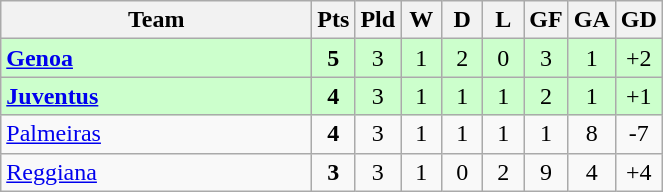<table class="wikitable" style="text-align:center;">
<tr>
<th width=200>Team</th>
<th width=20>Pts</th>
<th width=20>Pld</th>
<th width=20>W</th>
<th width=20>D</th>
<th width=20>L</th>
<th width=20>GF</th>
<th width=20>GA</th>
<th width=20>GD</th>
</tr>
<tr style="background:#ccffcc">
<td style="text-align:left"><strong> <a href='#'>Genoa</a></strong></td>
<td><strong>5</strong></td>
<td>3</td>
<td>1</td>
<td>2</td>
<td>0</td>
<td>3</td>
<td>1</td>
<td>+2</td>
</tr>
<tr style="background:#ccffcc">
<td style="text-align:left"><strong> <a href='#'>Juventus</a></strong></td>
<td><strong>4</strong></td>
<td>3</td>
<td>1</td>
<td>1</td>
<td>1</td>
<td>2</td>
<td>1</td>
<td>+1</td>
</tr>
<tr>
<td style="text-align:left"> <a href='#'>Palmeiras</a></td>
<td><strong>4</strong></td>
<td>3</td>
<td>1</td>
<td>1</td>
<td>1</td>
<td>1</td>
<td>8</td>
<td>-7</td>
</tr>
<tr>
<td style="text-align:left"> <a href='#'>Reggiana</a></td>
<td><strong>3</strong></td>
<td>3</td>
<td>1</td>
<td>0</td>
<td>2</td>
<td>9</td>
<td>4</td>
<td>+4</td>
</tr>
</table>
